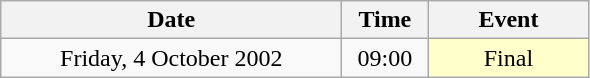<table class = "wikitable" style="text-align:center;">
<tr>
<th width=220>Date</th>
<th width=50>Time</th>
<th width=100>Event</th>
</tr>
<tr>
<td>Friday, 4 October 2002</td>
<td>09:00</td>
<td bgcolor=ffffcc>Final</td>
</tr>
</table>
